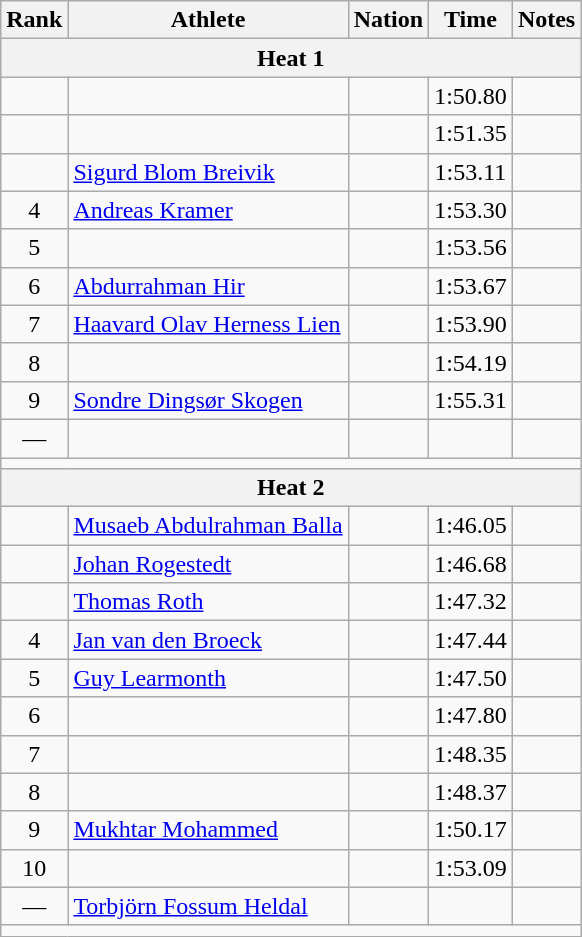<table class="wikitable" style="text-align:center;">
<tr>
<th scope="col" style="width: 10px;">Rank</th>
<th scope="col">Athlete</th>
<th scope="col">Nation</th>
<th scope="col">Time</th>
<th scope="col">Notes</th>
</tr>
<tr>
<th colspan="5" align="center">Heat 1</th>
</tr>
<tr>
<td></td>
<td align=left></td>
<td align=left></td>
<td>1:50.80</td>
<td></td>
</tr>
<tr>
<td></td>
<td align=left></td>
<td align=left></td>
<td>1:51.35</td>
<td></td>
</tr>
<tr>
<td></td>
<td align=left><a href='#'>Sigurd Blom Breivik</a></td>
<td align=left></td>
<td>1:53.11</td>
<td></td>
</tr>
<tr>
<td>4</td>
<td align=left><a href='#'>Andreas Kramer</a></td>
<td align=left></td>
<td>1:53.30</td>
<td></td>
</tr>
<tr>
<td>5</td>
<td align=left></td>
<td align=left></td>
<td>1:53.56</td>
<td></td>
</tr>
<tr>
<td>6</td>
<td align=left><a href='#'>Abdurrahman Hir</a></td>
<td align=left></td>
<td>1:53.67</td>
<td></td>
</tr>
<tr>
<td>7</td>
<td align=left><a href='#'>Haavard Olav Herness Lien</a></td>
<td align=left></td>
<td>1:53.90</td>
<td></td>
</tr>
<tr>
<td>8</td>
<td align=left></td>
<td align=left></td>
<td>1:54.19</td>
<td></td>
</tr>
<tr>
<td>9</td>
<td align=left><a href='#'>Sondre Dingsør Skogen</a></td>
<td align=left></td>
<td>1:55.31</td>
<td></td>
</tr>
<tr>
<td>—</td>
<td align=left></td>
<td align=left></td>
<td></td>
<td></td>
</tr>
<tr>
<td colspan="5"></td>
</tr>
<tr>
<th align=center colspan=5>Heat 2</th>
</tr>
<tr>
<td></td>
<td align=left><a href='#'>Musaeb Abdulrahman Balla</a></td>
<td align=left></td>
<td>1:46.05</td>
<td></td>
</tr>
<tr>
<td></td>
<td align=left><a href='#'>Johan Rogestedt</a></td>
<td align=left></td>
<td>1:46.68</td>
<td></td>
</tr>
<tr>
<td></td>
<td align=left><a href='#'>Thomas Roth</a></td>
<td align=left></td>
<td>1:47.32</td>
<td></td>
</tr>
<tr>
<td>4</td>
<td align=left><a href='#'>Jan van den Broeck</a></td>
<td align=left></td>
<td>1:47.44</td>
<td></td>
</tr>
<tr>
<td>5</td>
<td align=left><a href='#'>Guy Learmonth</a></td>
<td align=left></td>
<td>1:47.50</td>
<td></td>
</tr>
<tr>
<td>6</td>
<td align=left></td>
<td align=left></td>
<td>1:47.80</td>
<td></td>
</tr>
<tr>
<td>7</td>
<td align=left></td>
<td align=left></td>
<td>1:48.35</td>
<td></td>
</tr>
<tr>
<td>8</td>
<td align=left></td>
<td align=left></td>
<td>1:48.37</td>
<td></td>
</tr>
<tr>
<td>9</td>
<td align=left><a href='#'>Mukhtar Mohammed</a></td>
<td align=left></td>
<td>1:50.17</td>
<td></td>
</tr>
<tr>
<td>10</td>
<td align=left></td>
<td align=left></td>
<td>1:53.09</td>
<td></td>
</tr>
<tr>
<td>—</td>
<td align=left><a href='#'>Torbjörn Fossum Heldal</a></td>
<td align=left></td>
<td></td>
<td></td>
</tr>
<tr class="sortbottom">
<td colspan="5"></td>
</tr>
</table>
